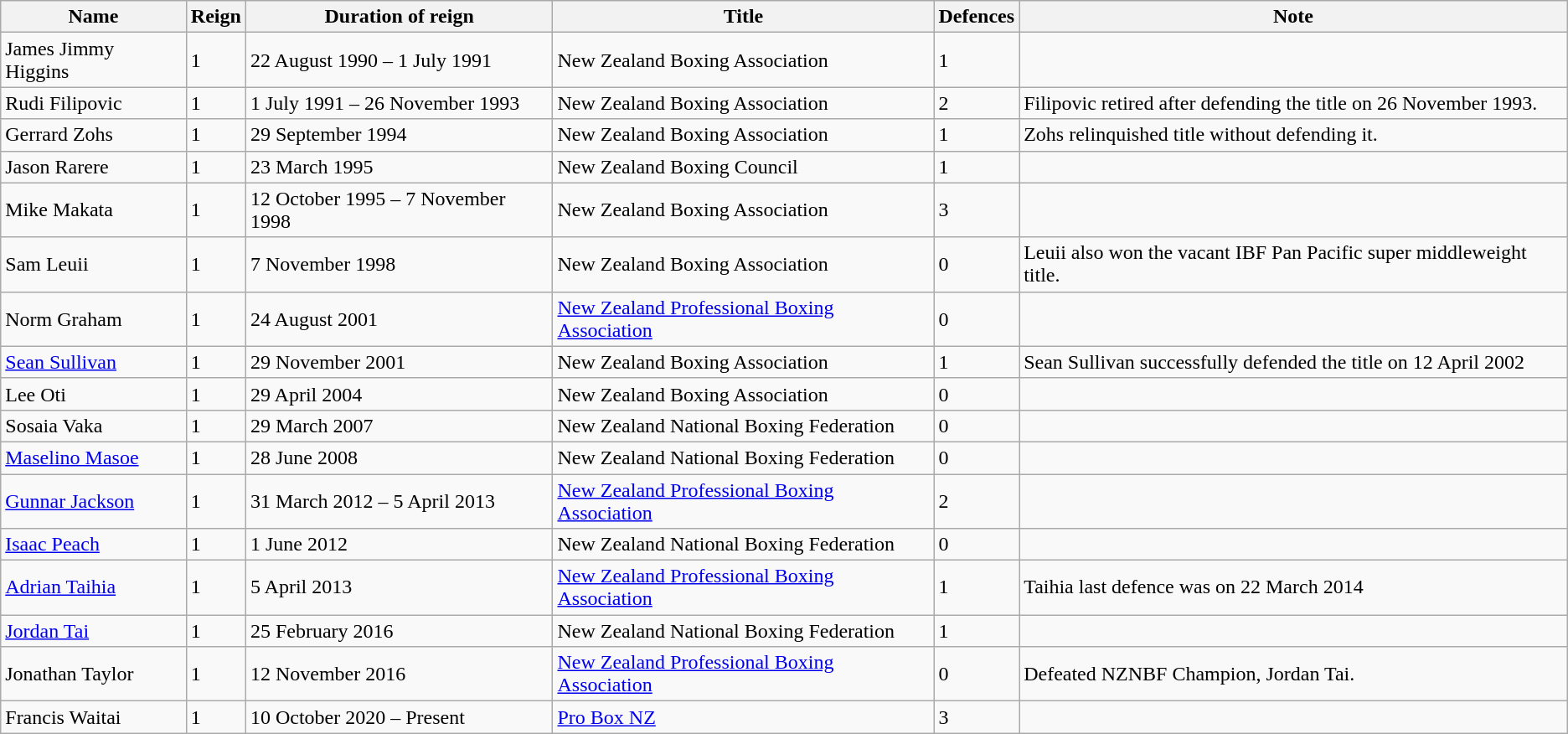<table class="wikitable">
<tr>
<th>Name</th>
<th>Reign</th>
<th>Duration of reign</th>
<th>Title</th>
<th>Defences</th>
<th>Note</th>
</tr>
<tr>
<td>James Jimmy Higgins</td>
<td>1</td>
<td>22 August 1990 – 1 July 1991</td>
<td>New Zealand Boxing Association</td>
<td>1</td>
<td></td>
</tr>
<tr>
<td>Rudi Filipovic</td>
<td>1</td>
<td>1 July 1991 – 26 November 1993</td>
<td>New Zealand Boxing Association</td>
<td>2</td>
<td>Filipovic retired after defending the title on 26 November 1993.</td>
</tr>
<tr>
<td>Gerrard Zohs</td>
<td>1</td>
<td>29 September 1994</td>
<td>New Zealand Boxing Association</td>
<td>1</td>
<td>Zohs relinquished title without defending it.</td>
</tr>
<tr>
<td>Jason Rarere</td>
<td>1</td>
<td>23 March 1995</td>
<td>New Zealand Boxing Council</td>
<td>1</td>
<td></td>
</tr>
<tr>
<td>Mike Makata</td>
<td>1</td>
<td>12 October 1995 – 7 November 1998</td>
<td>New Zealand Boxing Association</td>
<td>3</td>
<td></td>
</tr>
<tr>
<td>Sam Leuii</td>
<td>1</td>
<td>7 November 1998</td>
<td>New Zealand Boxing Association</td>
<td>0</td>
<td>Leuii also won the vacant IBF Pan Pacific super middleweight title.</td>
</tr>
<tr>
<td>Norm Graham</td>
<td>1</td>
<td>24 August 2001</td>
<td><a href='#'>New Zealand Professional Boxing Association</a></td>
<td>0</td>
<td></td>
</tr>
<tr>
<td><a href='#'>Sean Sullivan</a></td>
<td>1</td>
<td>29 November 2001</td>
<td>New Zealand Boxing Association</td>
<td>1</td>
<td>Sean Sullivan successfully defended the title on 12 April 2002</td>
</tr>
<tr>
<td>Lee Oti</td>
<td>1</td>
<td>29 April 2004</td>
<td>New Zealand Boxing Association</td>
<td>0</td>
<td></td>
</tr>
<tr>
<td>Sosaia Vaka</td>
<td>1</td>
<td>29 March 2007</td>
<td>New Zealand National Boxing Federation</td>
<td>0</td>
<td></td>
</tr>
<tr>
<td><a href='#'>Maselino Masoe</a></td>
<td>1</td>
<td>28 June 2008</td>
<td>New Zealand National Boxing Federation</td>
<td>0</td>
<td></td>
</tr>
<tr>
<td><a href='#'>Gunnar Jackson</a></td>
<td>1</td>
<td>31 March 2012 – 5 April 2013</td>
<td><a href='#'>New Zealand Professional Boxing Association</a></td>
<td>2</td>
<td></td>
</tr>
<tr>
<td><a href='#'>Isaac Peach</a></td>
<td>1</td>
<td>1 June 2012</td>
<td>New Zealand National Boxing Federation</td>
<td>0</td>
<td></td>
</tr>
<tr>
<td><a href='#'>Adrian Taihia</a></td>
<td>1</td>
<td>5 April 2013</td>
<td><a href='#'>New Zealand Professional Boxing Association</a></td>
<td>1</td>
<td>Taihia last defence was on 22 March 2014</td>
</tr>
<tr>
<td><a href='#'>Jordan Tai</a></td>
<td>1</td>
<td>25 February 2016</td>
<td>New Zealand National Boxing Federation</td>
<td>1</td>
<td></td>
</tr>
<tr>
<td>Jonathan Taylor</td>
<td>1</td>
<td>12 November 2016</td>
<td><a href='#'>New Zealand Professional Boxing Association</a></td>
<td>0</td>
<td>Defeated NZNBF Champion, Jordan Tai.</td>
</tr>
<tr>
<td>Francis Waitai</td>
<td>1</td>
<td>10 October 2020 – Present</td>
<td><a href='#'>Pro Box NZ</a></td>
<td>3</td>
<td></td>
</tr>
</table>
